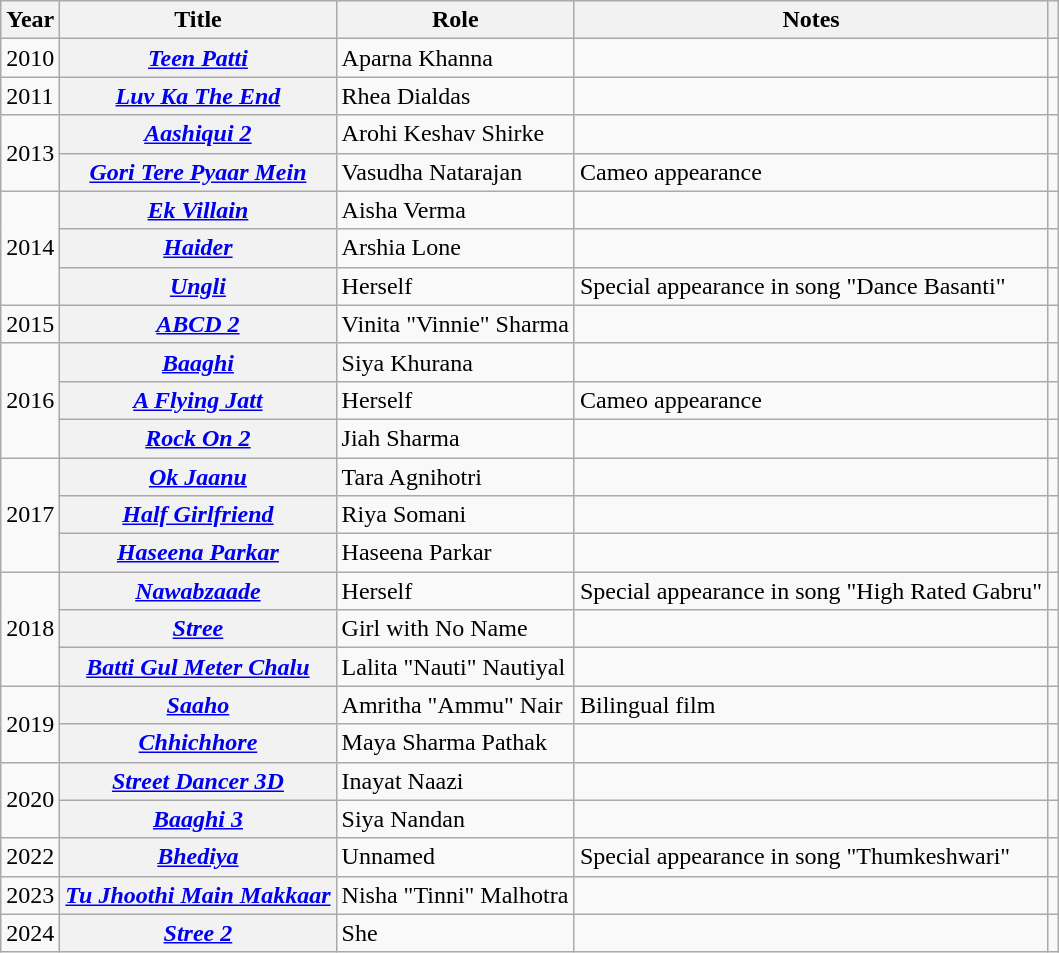<table class="wikitable sortable plainrowheaders">
<tr style="text-align:center;">
<th scope="col">Year</th>
<th scope="col">Title</th>
<th scope="col">Role</th>
<th scope="col" class="unsortable">Notes</th>
<th scope="col" class="unsortable"></th>
</tr>
<tr>
<td>2010</td>
<th scope="row"><em><a href='#'>Teen Patti</a></em></th>
<td>Aparna Khanna</td>
<td></td>
<td></td>
</tr>
<tr>
<td>2011</td>
<th scope="row"><em><a href='#'>Luv Ka The End</a></em></th>
<td>Rhea Dialdas</td>
<td></td>
<td></td>
</tr>
<tr>
<td rowspan="2">2013</td>
<th scope="row"><em><a href='#'>Aashiqui 2</a></em></th>
<td>Arohi Keshav Shirke</td>
<td></td>
<td></td>
</tr>
<tr>
<th scope="row"><em><a href='#'>Gori Tere Pyaar Mein</a></em></th>
<td>Vasudha Natarajan</td>
<td>Cameo appearance</td>
<td></td>
</tr>
<tr>
<td rowspan="3">2014</td>
<th scope="row"><em><a href='#'>Ek Villain</a></em></th>
<td>Aisha Verma</td>
<td></td>
<td></td>
</tr>
<tr>
<th scope="row"><em><a href='#'>Haider</a></em></th>
<td>Arshia Lone</td>
<td></td>
<td></td>
</tr>
<tr>
<th scope="row"><em><a href='#'>Ungli</a></em></th>
<td>Herself</td>
<td>Special appearance in song "Dance Basanti"</td>
<td></td>
</tr>
<tr>
<td>2015</td>
<th scope="row"><em><a href='#'>ABCD 2</a></em></th>
<td>Vinita "Vinnie" Sharma</td>
<td></td>
<td></td>
</tr>
<tr>
<td rowspan="3">2016</td>
<th scope="row"><em><a href='#'>Baaghi</a></em></th>
<td>Siya Khurana</td>
<td></td>
<td></td>
</tr>
<tr>
<th scope="row"><em><a href='#'>A Flying Jatt</a></em></th>
<td>Herself</td>
<td>Cameo appearance</td>
<td></td>
</tr>
<tr>
<th scope="row"><em><a href='#'>Rock On 2</a></em></th>
<td>Jiah Sharma</td>
<td></td>
<td></td>
</tr>
<tr>
<td rowspan="3">2017</td>
<th scope="row"><em><a href='#'>Ok Jaanu</a></em></th>
<td>Tara Agnihotri</td>
<td></td>
<td></td>
</tr>
<tr>
<th scope="row"><em><a href='#'>Half Girlfriend</a></em></th>
<td>Riya Somani</td>
<td></td>
<td></td>
</tr>
<tr>
<th scope="row"><em><a href='#'>Haseena Parkar</a></em></th>
<td>Haseena Parkar</td>
<td></td>
<td></td>
</tr>
<tr>
<td rowspan="3">2018</td>
<th scope="row"><em><a href='#'>Nawabzaade</a></em></th>
<td>Herself</td>
<td>Special appearance in song "High Rated Gabru"</td>
<td></td>
</tr>
<tr>
<th scope="row"><em><a href='#'>Stree</a></em></th>
<td>Girl with No Name</td>
<td></td>
<td></td>
</tr>
<tr>
<th scope="row"><em><a href='#'>Batti Gul Meter Chalu</a></em></th>
<td>Lalita "Nauti" Nautiyal</td>
<td></td>
<td></td>
</tr>
<tr>
<td rowspan="2">2019</td>
<th scope="row"><em><a href='#'>Saaho</a></em></th>
<td>Amritha "Ammu" Nair</td>
<td>Bilingual film</td>
<td></td>
</tr>
<tr>
<th scope="row"><em><a href='#'>Chhichhore</a></em></th>
<td>Maya Sharma Pathak</td>
<td></td>
<td></td>
</tr>
<tr>
<td rowspan="2">2020</td>
<th scope="row"><em><a href='#'>Street Dancer 3D</a></em></th>
<td>Inayat Naazi</td>
<td></td>
<td></td>
</tr>
<tr>
<th scope="row"><em><a href='#'>Baaghi 3</a></em></th>
<td>Siya Nandan</td>
<td></td>
<td></td>
</tr>
<tr>
<td>2022</td>
<th scope="row"><em><a href='#'>Bhediya</a></em></th>
<td>Unnamed</td>
<td>Special appearance in song "Thumkeshwari"</td>
<td></td>
</tr>
<tr>
<td>2023</td>
<th scope="row"><em><a href='#'>Tu Jhoothi Main Makkaar</a></em></th>
<td>Nisha "Tinni" Malhotra</td>
<td></td>
<td></td>
</tr>
<tr>
<td>2024</td>
<th scope="row"><em><a href='#'>Stree 2</a></em></th>
<td>She</td>
<td></td>
<td></td>
</tr>
</table>
